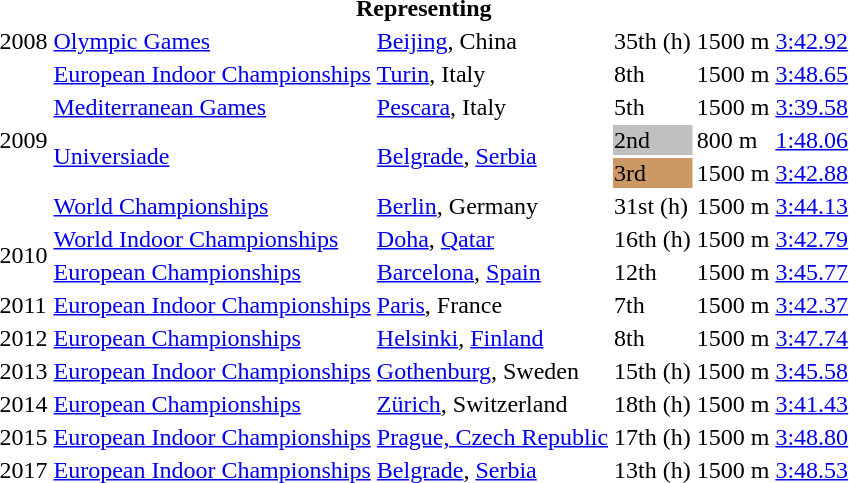<table>
<tr>
<th colspan="6">Representing </th>
</tr>
<tr>
<td>2008</td>
<td><a href='#'>Olympic Games</a></td>
<td><a href='#'>Beijing</a>, China</td>
<td>35th (h)</td>
<td>1500 m</td>
<td><a href='#'>3:42.92</a></td>
</tr>
<tr>
<td rowspan=5>2009</td>
<td><a href='#'>European Indoor Championships</a></td>
<td><a href='#'>Turin</a>, Italy</td>
<td>8th</td>
<td>1500 m</td>
<td><a href='#'>3:48.65</a></td>
</tr>
<tr>
<td><a href='#'>Mediterranean Games</a></td>
<td><a href='#'>Pescara</a>, Italy</td>
<td>5th</td>
<td>1500 m</td>
<td><a href='#'>3:39.58</a></td>
</tr>
<tr>
<td rowspan=2><a href='#'>Universiade</a></td>
<td rowspan=2><a href='#'>Belgrade</a>, <a href='#'>Serbia</a></td>
<td bgcolor="silver">2nd</td>
<td>800 m</td>
<td><a href='#'>1:48.06</a></td>
</tr>
<tr>
<td bgcolor="cc9966">3rd</td>
<td>1500 m</td>
<td><a href='#'>3:42.88</a></td>
</tr>
<tr>
<td><a href='#'>World Championships</a></td>
<td><a href='#'>Berlin</a>, Germany</td>
<td>31st (h)</td>
<td>1500 m</td>
<td><a href='#'>3:44.13</a></td>
</tr>
<tr>
<td rowspan=2>2010</td>
<td><a href='#'>World Indoor Championships</a></td>
<td><a href='#'>Doha</a>, <a href='#'>Qatar</a></td>
<td>16th (h)</td>
<td>1500 m</td>
<td><a href='#'>3:42.79</a></td>
</tr>
<tr>
<td><a href='#'>European Championships</a></td>
<td><a href='#'>Barcelona</a>, <a href='#'>Spain</a></td>
<td>12th</td>
<td>1500 m</td>
<td><a href='#'>3:45.77</a></td>
</tr>
<tr>
<td>2011</td>
<td><a href='#'>European Indoor Championships</a></td>
<td><a href='#'>Paris</a>, France</td>
<td>7th</td>
<td>1500 m</td>
<td><a href='#'>3:42.37</a></td>
</tr>
<tr>
<td>2012</td>
<td><a href='#'>European Championships</a></td>
<td><a href='#'>Helsinki</a>, <a href='#'>Finland</a></td>
<td>8th</td>
<td>1500 m</td>
<td><a href='#'>3:47.74</a></td>
</tr>
<tr>
<td>2013</td>
<td><a href='#'>European Indoor Championships</a></td>
<td><a href='#'>Gothenburg</a>, Sweden</td>
<td>15th (h)</td>
<td>1500 m</td>
<td><a href='#'>3:45.58</a></td>
</tr>
<tr>
<td>2014</td>
<td><a href='#'>European Championships</a></td>
<td><a href='#'>Zürich</a>, Switzerland</td>
<td>18th (h)</td>
<td>1500 m</td>
<td><a href='#'>3:41.43</a></td>
</tr>
<tr>
<td>2015</td>
<td><a href='#'>European Indoor Championships</a></td>
<td><a href='#'>Prague, Czech Republic</a></td>
<td>17th (h)</td>
<td>1500 m</td>
<td><a href='#'>3:48.80</a></td>
</tr>
<tr>
<td>2017</td>
<td><a href='#'>European Indoor Championships</a></td>
<td><a href='#'>Belgrade</a>, <a href='#'>Serbia</a></td>
<td>13th (h)</td>
<td>1500 m</td>
<td><a href='#'>3:48.53</a></td>
</tr>
</table>
